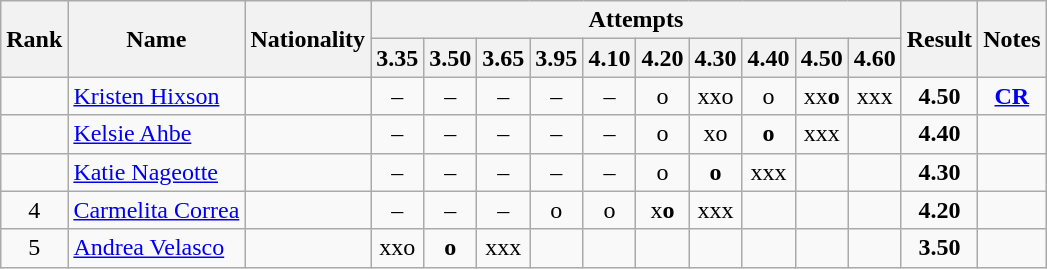<table class="wikitable sortable" style="text-align:center">
<tr>
<th rowspan=2>Rank</th>
<th rowspan=2>Name</th>
<th rowspan=2>Nationality</th>
<th colspan=10>Attempts</th>
<th rowspan=2>Result</th>
<th rowspan=2>Notes</th>
</tr>
<tr>
<th>3.35</th>
<th>3.50</th>
<th>3.65</th>
<th>3.95</th>
<th>4.10</th>
<th>4.20</th>
<th>4.30</th>
<th>4.40</th>
<th>4.50</th>
<th>4.60</th>
</tr>
<tr>
<td align=center></td>
<td align=left><a href='#'>Kristen Hixson</a></td>
<td align=left></td>
<td>–</td>
<td>–</td>
<td>–</td>
<td>–</td>
<td>–</td>
<td>o</td>
<td>xxo</td>
<td>o</td>
<td>xx<strong>o</strong></td>
<td>xxx</td>
<td><strong>4.50</strong></td>
<td><strong><a href='#'>CR</a></strong></td>
</tr>
<tr>
<td align=center></td>
<td align=left><a href='#'>Kelsie Ahbe</a></td>
<td align=left></td>
<td>–</td>
<td>–</td>
<td>–</td>
<td>–</td>
<td>–</td>
<td>o</td>
<td>xo</td>
<td><strong>o</strong></td>
<td>xxx</td>
<td></td>
<td><strong>4.40</strong></td>
<td></td>
</tr>
<tr>
<td align=center></td>
<td align=left><a href='#'>Katie Nageotte</a></td>
<td align=left></td>
<td>–</td>
<td>–</td>
<td>–</td>
<td>–</td>
<td>–</td>
<td>o</td>
<td><strong>o</strong></td>
<td>xxx</td>
<td></td>
<td></td>
<td><strong>4.30</strong></td>
<td></td>
</tr>
<tr>
<td align=center>4</td>
<td align=left><a href='#'>Carmelita Correa</a></td>
<td align=left></td>
<td>–</td>
<td>–</td>
<td>–</td>
<td>o</td>
<td>o</td>
<td>x<strong>o</strong></td>
<td>xxx</td>
<td></td>
<td></td>
<td></td>
<td><strong>4.20</strong></td>
<td></td>
</tr>
<tr>
<td align=center>5</td>
<td align=left><a href='#'>Andrea Velasco</a></td>
<td align=left></td>
<td>xxo</td>
<td><strong>o</strong></td>
<td>xxx</td>
<td></td>
<td></td>
<td></td>
<td></td>
<td></td>
<td></td>
<td></td>
<td><strong>3.50</strong></td>
<td></td>
</tr>
</table>
